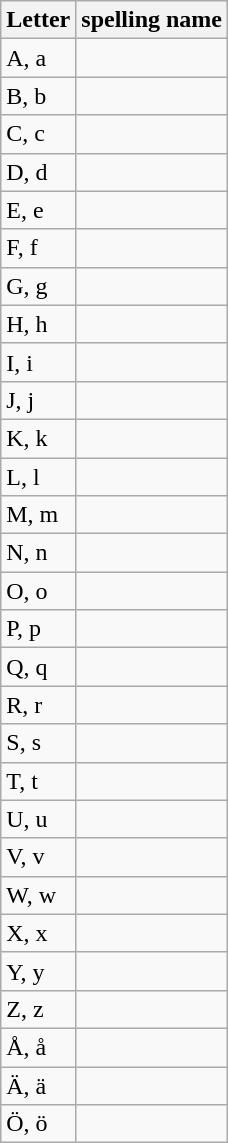<table class="wikitable">
<tr>
<th>Letter</th>
<th>spelling name</th>
</tr>
<tr>
<td>A, a</td>
<td></td>
</tr>
<tr>
<td>B, b</td>
<td></td>
</tr>
<tr>
<td>C, c</td>
<td></td>
</tr>
<tr>
<td>D, d</td>
<td></td>
</tr>
<tr>
<td>E, e</td>
<td></td>
</tr>
<tr>
<td>F, f</td>
<td></td>
</tr>
<tr>
<td>G, g</td>
<td></td>
</tr>
<tr>
<td>H, h</td>
<td></td>
</tr>
<tr>
<td>I, i</td>
<td></td>
</tr>
<tr>
<td>J, j</td>
<td></td>
</tr>
<tr>
<td>K, k</td>
<td></td>
</tr>
<tr>
<td>L, l</td>
<td></td>
</tr>
<tr>
<td>M, m</td>
<td></td>
</tr>
<tr>
<td>N, n</td>
<td></td>
</tr>
<tr>
<td>O, o</td>
<td></td>
</tr>
<tr>
<td>P, p</td>
<td></td>
</tr>
<tr>
<td>Q, q</td>
<td></td>
</tr>
<tr>
<td>R, r</td>
<td></td>
</tr>
<tr>
<td>S, s</td>
<td></td>
</tr>
<tr>
<td>T, t</td>
<td></td>
</tr>
<tr>
<td>U, u</td>
<td></td>
</tr>
<tr>
<td>V, v</td>
<td></td>
</tr>
<tr>
<td>W, w</td>
<td></td>
</tr>
<tr>
<td>X, x</td>
<td></td>
</tr>
<tr>
<td>Y, y</td>
<td></td>
</tr>
<tr>
<td>Z, z</td>
<td></td>
</tr>
<tr>
<td>Å, å</td>
<td></td>
</tr>
<tr>
<td>Ä, ä</td>
<td></td>
</tr>
<tr>
<td>Ö, ö</td>
<td></td>
</tr>
</table>
